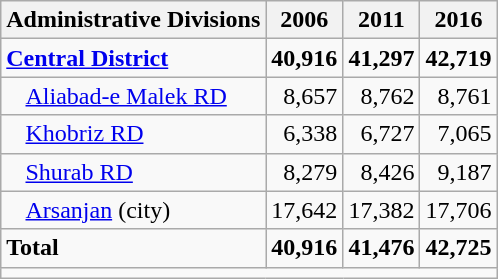<table class="wikitable">
<tr>
<th>Administrative Divisions</th>
<th>2006</th>
<th>2011</th>
<th>2016</th>
</tr>
<tr>
<td><strong><a href='#'>Central District</a></strong></td>
<td style="text-align: right;"><strong>40,916</strong></td>
<td style="text-align: right;"><strong>41,297</strong></td>
<td style="text-align: right;"><strong>42,719</strong></td>
</tr>
<tr>
<td style="padding-left: 1em;"><a href='#'>Aliabad-e Malek RD</a></td>
<td style="text-align: right;">8,657</td>
<td style="text-align: right;">8,762</td>
<td style="text-align: right;">8,761</td>
</tr>
<tr>
<td style="padding-left: 1em;"><a href='#'>Khobriz RD</a></td>
<td style="text-align: right;">6,338</td>
<td style="text-align: right;">6,727</td>
<td style="text-align: right;">7,065</td>
</tr>
<tr>
<td style="padding-left: 1em;"><a href='#'>Shurab RD</a></td>
<td style="text-align: right;">8,279</td>
<td style="text-align: right;">8,426</td>
<td style="text-align: right;">9,187</td>
</tr>
<tr>
<td style="padding-left: 1em;"><a href='#'>Arsanjan</a> (city)</td>
<td style="text-align: right;">17,642</td>
<td style="text-align: right;">17,382</td>
<td style="text-align: right;">17,706</td>
</tr>
<tr>
<td><strong>Total</strong></td>
<td style="text-align: right;"><strong>40,916</strong></td>
<td style="text-align: right;"><strong>41,476</strong></td>
<td style="text-align: right;"><strong>42,725</strong></td>
</tr>
<tr>
<td colspan=4></td>
</tr>
</table>
